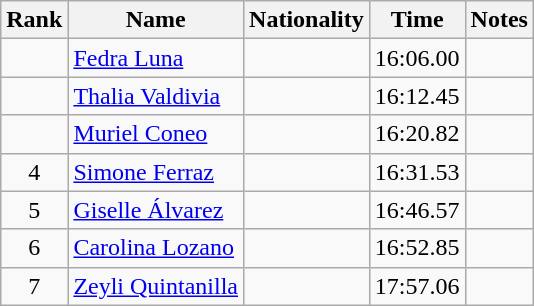<table class="wikitable sortable" style="text-align:center">
<tr>
<th>Rank</th>
<th>Name</th>
<th>Nationality</th>
<th>Time</th>
<th>Notes</th>
</tr>
<tr>
<td></td>
<td align=left><a href='#'>Fedra Luna</a></td>
<td align=left></td>
<td>16:06.00</td>
<td></td>
</tr>
<tr>
<td></td>
<td align=left><a href='#'>Thalia Valdivia</a></td>
<td align=left></td>
<td>16:12.45</td>
<td></td>
</tr>
<tr>
<td></td>
<td align=left><a href='#'>Muriel Coneo</a></td>
<td align=left></td>
<td>16:20.82</td>
<td></td>
</tr>
<tr>
<td>4</td>
<td align=left><a href='#'>Simone Ferraz</a></td>
<td align=left></td>
<td>16:31.53</td>
<td></td>
</tr>
<tr>
<td>5</td>
<td align=left><a href='#'>Giselle Álvarez</a></td>
<td align=left></td>
<td>16:46.57</td>
<td></td>
</tr>
<tr>
<td>6</td>
<td align=left><a href='#'>Carolina Lozano</a></td>
<td align=left></td>
<td>16:52.85</td>
<td></td>
</tr>
<tr>
<td>7</td>
<td align=left><a href='#'>Zeyli Quintanilla</a></td>
<td align=left></td>
<td>17:57.06</td>
<td></td>
</tr>
</table>
